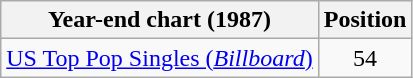<table class="wikitable">
<tr>
<th>Year-end chart (1987)</th>
<th>Position</th>
</tr>
<tr>
<td><a href='#'>US Top Pop Singles (<em>Billboard</em>)</a></td>
<td style="text-align:center;">54</td>
</tr>
</table>
